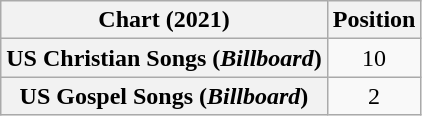<table class="wikitable plainrowheaders sortable" style="text-align:center">
<tr>
<th scope="col">Chart (2021)</th>
<th scope="col">Position</th>
</tr>
<tr>
<th scope="row">US Christian Songs (<em>Billboard</em>)</th>
<td>10</td>
</tr>
<tr>
<th scope="row">US Gospel Songs (<em>Billboard</em>)</th>
<td>2</td>
</tr>
</table>
